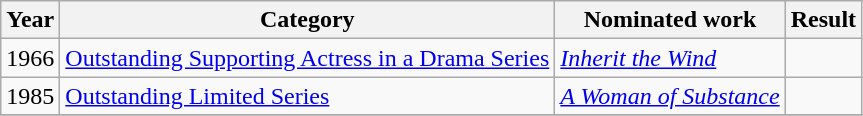<table class="wikitable sortable">
<tr>
<th>Year</th>
<th>Category</th>
<th>Nominated work</th>
<th>Result</th>
</tr>
<tr>
<td>1966</td>
<td><a href='#'>Outstanding Supporting Actress in a Drama Series</a></td>
<td><em><a href='#'>Inherit the Wind</a></em></td>
<td></td>
</tr>
<tr>
<td>1985</td>
<td><a href='#'>Outstanding Limited Series</a></td>
<td><em><a href='#'>A Woman of Substance</a></em></td>
<td></td>
</tr>
<tr>
</tr>
</table>
